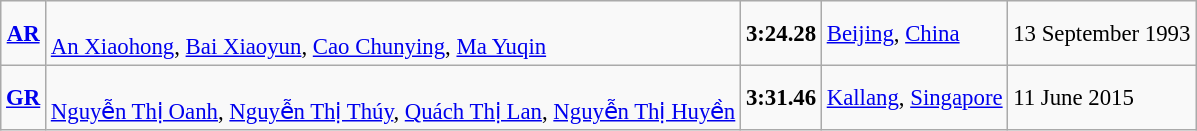<table class="wikitable" style="font-size:95%; position:relative;">
<tr>
<td align=center><strong><a href='#'>AR</a></strong></td>
<td><br><a href='#'>An Xiaohong</a>, <a href='#'>Bai Xiaoyun</a>, <a href='#'>Cao Chunying</a>, <a href='#'>Ma Yuqin</a></td>
<td><strong>3:24.28</strong></td>
<td><a href='#'>Beijing</a>, <a href='#'>China</a></td>
<td>13 September 1993</td>
</tr>
<tr>
<td align=center><strong><a href='#'>GR</a></strong></td>
<td><br><a href='#'>Nguyễn Thị Oanh</a>, <a href='#'>Nguyễn Thị Thúy</a>, <a href='#'>Quách Thị Lan</a>, <a href='#'>Nguyễn Thị Huyền</a></td>
<td><strong>3:31.46</strong></td>
<td><a href='#'>Kallang</a>, <a href='#'>Singapore</a></td>
<td>11 June 2015</td>
</tr>
</table>
